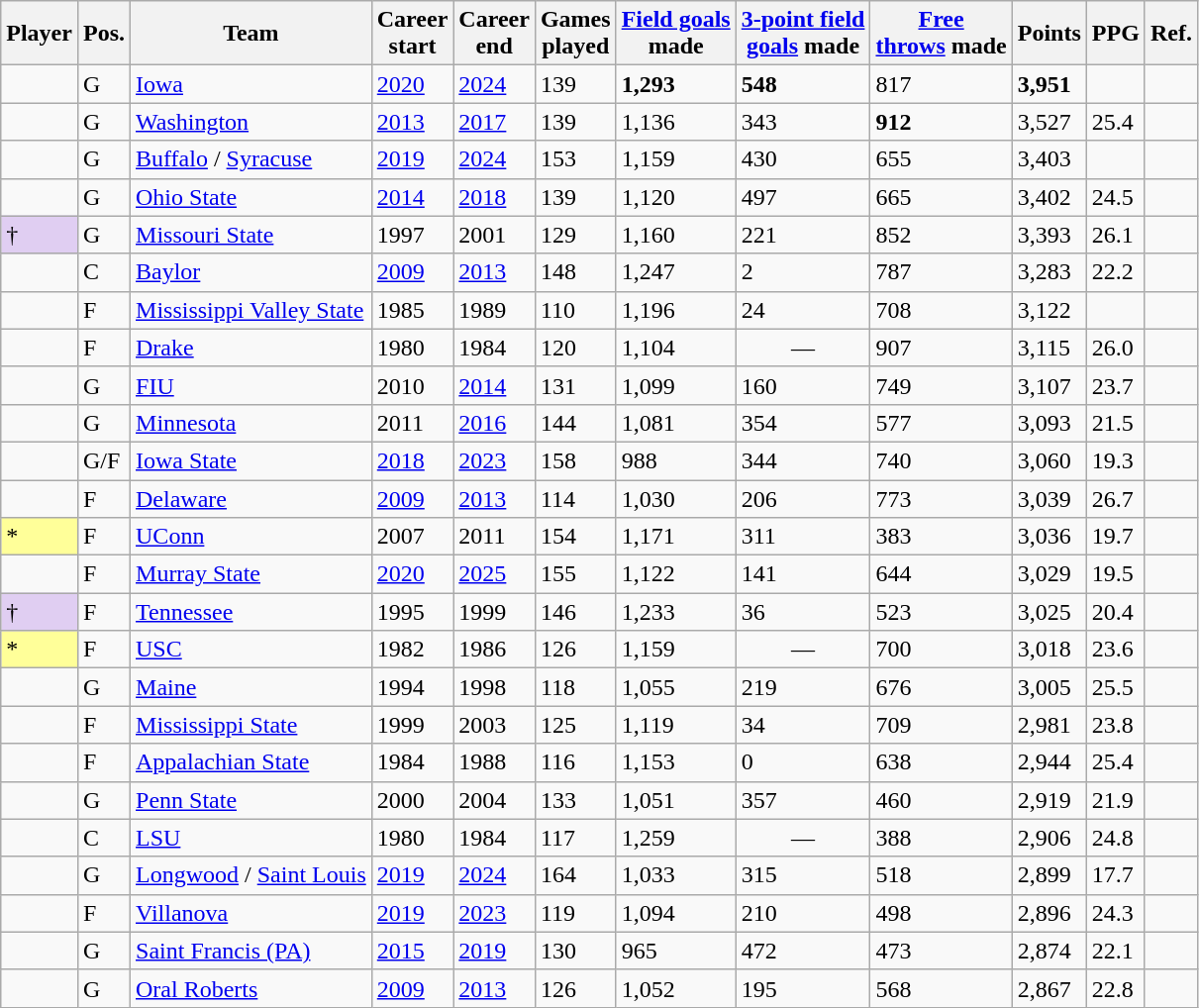<table class="wikitable sortable">
<tr>
<th>Player</th>
<th>Pos.</th>
<th>Team</th>
<th>Career<br>start</th>
<th>Career<br>end</th>
<th>Games<br>played</th>
<th><a href='#'>Field goals</a><br>made</th>
<th><a href='#'>3-point field<br> goals</a> made</th>
<th><a href='#'>Free <br>throws</a> made</th>
<th>Points</th>
<th>PPG</th>
<th>Ref.</th>
</tr>
<tr>
<td></td>
<td>G</td>
<td><a href='#'>Iowa</a></td>
<td><a href='#'>2020</a></td>
<td><a href='#'>2024</a></td>
<td>139</td>
<td><strong>1,293</strong></td>
<td><strong>548</strong></td>
<td>817</td>
<td><strong>3,951</strong></td>
<td><strong></strong></td>
<td></td>
</tr>
<tr>
<td></td>
<td>G</td>
<td><a href='#'>Washington</a></td>
<td><a href='#'>2013</a></td>
<td><a href='#'>2017</a></td>
<td>139</td>
<td>1,136</td>
<td>343</td>
<td><strong>912</strong></td>
<td>3,527</td>
<td>25.4</td>
<td></td>
</tr>
<tr>
<td></td>
<td>G</td>
<td><a href='#'>Buffalo</a> / <a href='#'>Syracuse</a></td>
<td><a href='#'>2019</a></td>
<td><a href='#'>2024</a></td>
<td>153</td>
<td>1,159</td>
<td>430</td>
<td>655</td>
<td>3,403</td>
<td></td>
<td></td>
</tr>
<tr>
<td></td>
<td>G</td>
<td><a href='#'>Ohio State</a></td>
<td><a href='#'>2014</a></td>
<td><a href='#'>2018</a></td>
<td>139</td>
<td>1,120</td>
<td>497</td>
<td>665</td>
<td>3,402</td>
<td>24.5</td>
<td></td>
</tr>
<tr>
<td style="background-color:#E0CEF2";>†</td>
<td>G</td>
<td><a href='#'>Missouri State</a></td>
<td>1997</td>
<td>2001</td>
<td>129</td>
<td>1,160</td>
<td>221</td>
<td>852</td>
<td>3,393</td>
<td>26.1</td>
<td></td>
</tr>
<tr>
<td></td>
<td>C</td>
<td><a href='#'>Baylor</a></td>
<td><a href='#'>2009</a></td>
<td><a href='#'>2013</a></td>
<td>148</td>
<td>1,247</td>
<td>2</td>
<td>787</td>
<td>3,283</td>
<td>22.2</td>
<td></td>
</tr>
<tr>
<td></td>
<td>F</td>
<td><a href='#'>Mississippi Valley State</a></td>
<td>1985</td>
<td>1989</td>
<td>110</td>
<td>1,196</td>
<td>24</td>
<td>708</td>
<td>3,122</td>
<td></td>
<td></td>
</tr>
<tr>
<td></td>
<td>F</td>
<td><a href='#'>Drake</a></td>
<td>1980</td>
<td>1984</td>
<td>120</td>
<td>1,104</td>
<td align=center>—</td>
<td>907</td>
<td>3,115</td>
<td>26.0</td>
<td></td>
</tr>
<tr>
<td></td>
<td>G</td>
<td><a href='#'>FIU</a></td>
<td>2010</td>
<td><a href='#'>2014</a></td>
<td>131</td>
<td>1,099</td>
<td>160</td>
<td>749</td>
<td>3,107</td>
<td>23.7</td>
<td></td>
</tr>
<tr>
<td></td>
<td>G</td>
<td><a href='#'>Minnesota</a></td>
<td>2011</td>
<td><a href='#'>2016</a></td>
<td>144</td>
<td>1,081</td>
<td>354</td>
<td>577</td>
<td>3,093</td>
<td>21.5</td>
<td></td>
</tr>
<tr>
<td></td>
<td>G/F</td>
<td><a href='#'>Iowa State</a></td>
<td><a href='#'>2018</a></td>
<td><a href='#'>2023</a></td>
<td>158</td>
<td>988</td>
<td>344</td>
<td>740</td>
<td>3,060</td>
<td>19.3</td>
<td></td>
</tr>
<tr>
<td></td>
<td>F</td>
<td><a href='#'>Delaware</a></td>
<td><a href='#'>2009</a></td>
<td><a href='#'>2013</a></td>
<td>114</td>
<td>1,030</td>
<td>206</td>
<td>773</td>
<td>3,039</td>
<td>26.7</td>
<td></td>
</tr>
<tr>
<td bgcolor=#ff9>*</td>
<td>F</td>
<td><a href='#'>UConn</a></td>
<td>2007</td>
<td>2011</td>
<td>154</td>
<td>1,171</td>
<td>311</td>
<td>383</td>
<td>3,036</td>
<td>19.7</td>
<td></td>
</tr>
<tr>
<td></td>
<td>F</td>
<td><a href='#'>Murray State</a></td>
<td><a href='#'>2020</a></td>
<td><a href='#'>2025</a></td>
<td>155</td>
<td>1,122</td>
<td>141</td>
<td>644</td>
<td>3,029</td>
<td>19.5</td>
<td></td>
</tr>
<tr>
<td style="background-color:#E0CEF2";>†</td>
<td>F</td>
<td><a href='#'>Tennessee</a></td>
<td>1995</td>
<td>1999</td>
<td>146</td>
<td>1,233</td>
<td>36</td>
<td>523</td>
<td>3,025</td>
<td>20.4</td>
<td></td>
</tr>
<tr>
<td style="background:#ff9;">*</td>
<td>F</td>
<td><a href='#'>USC</a></td>
<td>1982</td>
<td>1986</td>
<td>126</td>
<td>1,159</td>
<td align=center>—</td>
<td>700</td>
<td>3,018</td>
<td>23.6</td>
<td></td>
</tr>
<tr>
<td></td>
<td>G</td>
<td><a href='#'>Maine</a></td>
<td>1994</td>
<td>1998</td>
<td>118</td>
<td>1,055</td>
<td>219</td>
<td>676</td>
<td>3,005</td>
<td>25.5</td>
<td></td>
</tr>
<tr>
<td></td>
<td>F</td>
<td><a href='#'>Mississippi State</a></td>
<td>1999</td>
<td>2003</td>
<td>125</td>
<td>1,119</td>
<td>34</td>
<td>709</td>
<td>2,981</td>
<td>23.8</td>
<td></td>
</tr>
<tr>
<td></td>
<td>F</td>
<td><a href='#'>Appalachian State</a></td>
<td>1984</td>
<td>1988</td>
<td>116</td>
<td>1,153</td>
<td>0</td>
<td>638</td>
<td>2,944</td>
<td>25.4</td>
<td></td>
</tr>
<tr>
<td></td>
<td>G</td>
<td><a href='#'>Penn State</a></td>
<td>2000</td>
<td>2004</td>
<td>133</td>
<td>1,051</td>
<td>357</td>
<td>460</td>
<td>2,919</td>
<td>21.9</td>
<td></td>
</tr>
<tr>
<td></td>
<td>C</td>
<td><a href='#'>LSU</a></td>
<td>1980</td>
<td>1984</td>
<td>117</td>
<td>1,259</td>
<td align=center>—</td>
<td>388</td>
<td>2,906</td>
<td>24.8</td>
<td></td>
</tr>
<tr>
<td></td>
<td>G</td>
<td><a href='#'>Longwood</a> / <a href='#'>Saint Louis</a></td>
<td><a href='#'>2019</a></td>
<td><a href='#'>2024</a></td>
<td>164</td>
<td>1,033</td>
<td>315</td>
<td>518</td>
<td>2,899</td>
<td>17.7</td>
<td></td>
</tr>
<tr>
<td></td>
<td>F</td>
<td><a href='#'>Villanova</a></td>
<td><a href='#'>2019</a></td>
<td><a href='#'>2023</a></td>
<td>119</td>
<td>1,094</td>
<td>210</td>
<td>498</td>
<td>2,896</td>
<td>24.3</td>
<td></td>
</tr>
<tr>
<td></td>
<td>G</td>
<td><a href='#'>Saint Francis (PA)</a></td>
<td><a href='#'>2015</a></td>
<td><a href='#'>2019</a></td>
<td>130</td>
<td>965</td>
<td>472</td>
<td>473</td>
<td>2,874</td>
<td>22.1</td>
<td></td>
</tr>
<tr>
<td></td>
<td>G</td>
<td><a href='#'>Oral Roberts</a></td>
<td><a href='#'>2009</a></td>
<td><a href='#'>2013</a></td>
<td>126</td>
<td>1,052</td>
<td>195</td>
<td>568</td>
<td>2,867</td>
<td>22.8</td>
<td></td>
</tr>
</table>
